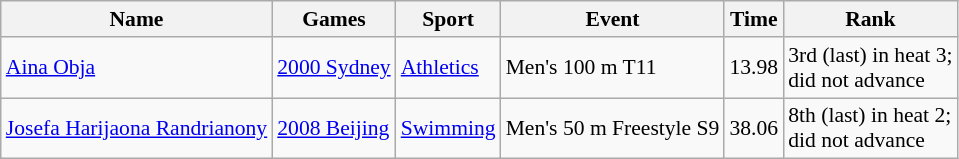<table class="wikitable sortable" style="font-size:90%">
<tr>
<th>Name</th>
<th>Games</th>
<th>Sport</th>
<th>Event</th>
<th>Time</th>
<th>Rank</th>
</tr>
<tr>
<td><a href='#'>Aina Obja</a></td>
<td><a href='#'>2000 Sydney</a></td>
<td><a href='#'>Athletics</a></td>
<td>Men's 100 m T11</td>
<td>13.98</td>
<td>3rd (last) in heat 3;<br>did not advance</td>
</tr>
<tr>
<td><a href='#'>Josefa Harijaona Randrianony</a></td>
<td><a href='#'>2008 Beijing</a></td>
<td><a href='#'>Swimming</a></td>
<td>Men's 50 m Freestyle S9</td>
<td>38.06</td>
<td>8th (last) in heat 2;<br>did not advance</td>
</tr>
</table>
